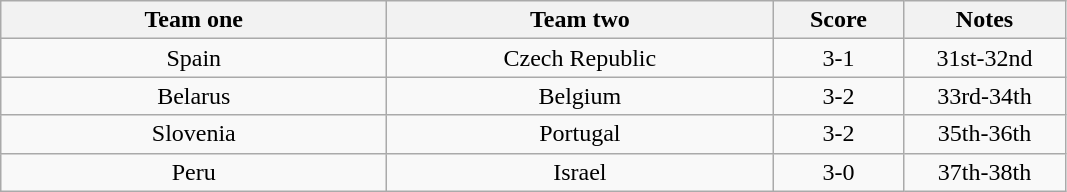<table class="wikitable" style="text-align: center">
<tr>
<th width=250>Team one</th>
<th width=250>Team two</th>
<th width=80>Score</th>
<th width=100>Notes</th>
</tr>
<tr>
<td> Spain</td>
<td> Czech Republic</td>
<td>3-1</td>
<td>31st-32nd</td>
</tr>
<tr>
<td> Belarus</td>
<td> Belgium</td>
<td>3-2</td>
<td>33rd-34th</td>
</tr>
<tr>
<td> Slovenia</td>
<td> Portugal</td>
<td>3-2</td>
<td>35th-36th</td>
</tr>
<tr>
<td> Peru</td>
<td> Israel</td>
<td>3-0</td>
<td>37th-38th</td>
</tr>
</table>
